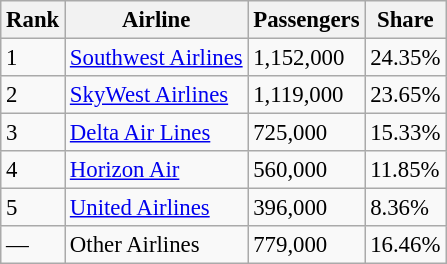<table class="wikitable sortable" style="font-size: 95%">
<tr>
<th>Rank</th>
<th>Airline</th>
<th>Passengers</th>
<th>Share</th>
</tr>
<tr>
<td>1</td>
<td><a href='#'>Southwest Airlines</a></td>
<td>1,152,000</td>
<td>24.35%</td>
</tr>
<tr>
<td>2</td>
<td><a href='#'>SkyWest Airlines</a></td>
<td>1,119,000</td>
<td>23.65%</td>
</tr>
<tr>
<td>3</td>
<td><a href='#'>Delta Air Lines</a></td>
<td>725,000</td>
<td>15.33%</td>
</tr>
<tr>
<td>4</td>
<td><a href='#'>Horizon Air</a></td>
<td>560,000</td>
<td>11.85%</td>
</tr>
<tr>
<td>5</td>
<td><a href='#'>United Airlines</a></td>
<td>396,000</td>
<td>8.36%</td>
</tr>
<tr>
<td>—</td>
<td>Other Airlines</td>
<td>779,000</td>
<td>16.46%</td>
</tr>
</table>
